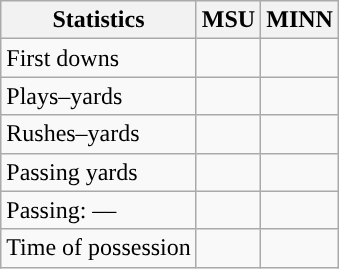<table class="wikitable" style="float:left">
<tr>
<th>Statistics</th>
<th>MSU</th>
<th>MINN</th>
</tr>
<tr>
<td>First downs</td>
<td></td>
<td></td>
</tr>
<tr>
<td>Plays–yards</td>
<td></td>
<td></td>
</tr>
<tr>
<td>Rushes–yards</td>
<td></td>
<td></td>
</tr>
<tr>
<td>Passing yards</td>
<td></td>
<td></td>
</tr>
<tr>
<td>Passing: ––</td>
<td></td>
<td></td>
</tr>
<tr>
<td>Time of possession</td>
<td></td>
<td></td>
</tr>
</table>
